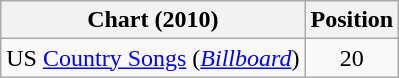<table class="wikitable sortable">
<tr>
<th scope="col">Chart (2010)</th>
<th scope="col">Position</th>
</tr>
<tr>
<td>US <a href='#'>Country Songs</a> (<em><a href='#'>Billboard</a></em>)</td>
<td align="center">20</td>
</tr>
</table>
